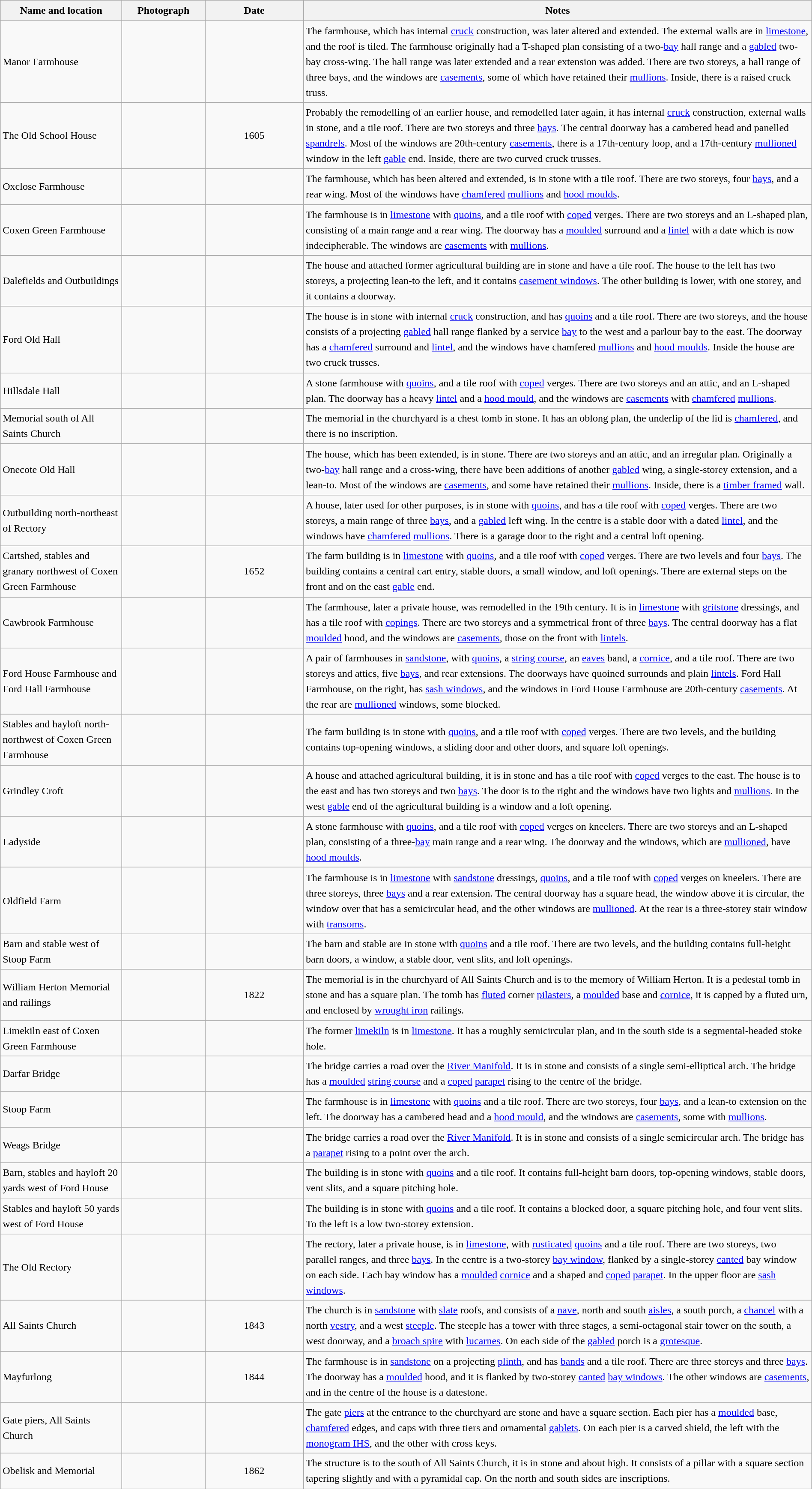<table class="wikitable sortable plainrowheaders" style="width:100%; border:0px; text-align:left; line-height:150%">
<tr>
<th scope="col"  style="width:150px">Name and location</th>
<th scope="col"  style="width:100px" class="unsortable">Photograph</th>
<th scope="col"  style="width:120px">Date</th>
<th scope="col"  style="width:650px" class="unsortable">Notes</th>
</tr>
<tr>
<td>Manor Farmhouse<br><small></small></td>
<td></td>
<td align="center"></td>
<td>The farmhouse, which has internal <a href='#'>cruck</a> construction, was later altered and extended.  The external walls are in <a href='#'>limestone</a>, and the roof is tiled.  The farmhouse originally had a T-shaped plan consisting of a two-<a href='#'>bay</a> hall range and a <a href='#'>gabled</a> two-bay cross-wing.  The hall range was later extended and a rear extension was added.  There are two storeys, a hall range of three bays, and the windows are <a href='#'>casements</a>, some of which have retained their <a href='#'>mullions</a>.  Inside, there is a raised cruck truss.</td>
</tr>
<tr>
<td>The Old School House<br><small></small></td>
<td></td>
<td align="center">1605</td>
<td>Probably the remodelling of an earlier house, and remodelled later again, it has internal <a href='#'>cruck</a> construction, external walls in stone, and a tile roof.  There are two storeys and three <a href='#'>bays</a>.  The central doorway has a cambered head and panelled <a href='#'>spandrels</a>.  Most of the windows are 20th-century <a href='#'>casements</a>, there is a 17th-century loop, and a 17th-century <a href='#'>mullioned</a> window in the left <a href='#'>gable</a> end.  Inside, there are two curved cruck trusses.</td>
</tr>
<tr>
<td>Oxclose Farmhouse<br><small></small></td>
<td></td>
<td align="center"></td>
<td>The farmhouse, which has been altered and extended, is in stone with a tile roof.  There are two storeys, four <a href='#'>bays</a>, and a rear wing.  Most of the windows have <a href='#'>chamfered</a> <a href='#'>mullions</a> and <a href='#'>hood moulds</a>.</td>
</tr>
<tr>
<td>Coxen Green Farmhouse<br><small></small></td>
<td></td>
<td align="center"></td>
<td>The farmhouse is in <a href='#'>limestone</a> with <a href='#'>quoins</a>, and a tile roof with <a href='#'>coped</a> verges.  There are two storeys and an L-shaped plan, consisting of a main range and a rear wing.  The doorway has a <a href='#'>moulded</a> surround and a <a href='#'>lintel</a> with a date which is now indecipherable.  The windows are <a href='#'>casements</a> with <a href='#'>mullions</a>.</td>
</tr>
<tr>
<td>Dalefields and Outbuildings<br><small></small></td>
<td></td>
<td align="center"></td>
<td>The house and attached former agricultural building are in stone and have a tile roof.  The house to the left has two storeys, a projecting lean-to the left, and it contains <a href='#'>casement windows</a>.  The other building is lower, with one storey, and it contains a doorway.</td>
</tr>
<tr>
<td>Ford Old Hall<br><small></small></td>
<td></td>
<td align="center"></td>
<td>The house is in stone with internal <a href='#'>cruck</a> construction, and has <a href='#'>quoins</a> and a tile roof. There are two storeys, and the house consists of a projecting <a href='#'>gabled</a> hall range flanked by a service <a href='#'>bay</a> to the west and a parlour bay to the east. The doorway has a <a href='#'>chamfered</a> surround and <a href='#'>lintel</a>, and the windows have chamfered <a href='#'>mullions</a> and <a href='#'>hood moulds</a>. Inside the house are two cruck trusses.</td>
</tr>
<tr>
<td>Hillsdale Hall<br><small></small></td>
<td></td>
<td align="center"></td>
<td>A stone farmhouse with <a href='#'>quoins</a>, and a tile roof with <a href='#'>coped</a> verges. There are two storeys and an attic, and an L-shaped plan. The doorway has a heavy <a href='#'>lintel</a> and a <a href='#'>hood mould</a>, and the windows are <a href='#'>casements</a> with <a href='#'>chamfered</a> <a href='#'>mullions</a>.</td>
</tr>
<tr>
<td>Memorial south of All Saints Church<br><small></small></td>
<td></td>
<td align="center"></td>
<td>The memorial in the churchyard is a chest tomb in stone.  It has an oblong plan, the underlip of the lid is <a href='#'>chamfered</a>, and there is no inscription.</td>
</tr>
<tr>
<td>Onecote Old Hall<br><small></small></td>
<td></td>
<td align="center"></td>
<td>The house, which has been extended, is in stone.  There are two storeys and an attic, and an irregular plan.  Originally a two-<a href='#'>bay</a> hall range and a cross-wing, there have been additions of another <a href='#'>gabled</a> wing, a single-storey extension, and a lean-to.  Most of the windows are <a href='#'>casements</a>, and some have retained their <a href='#'>mullions</a>.  Inside, there is a <a href='#'>timber framed</a> wall.</td>
</tr>
<tr>
<td>Outbuilding north-northeast of Rectory<br><small></small></td>
<td></td>
<td align="center"></td>
<td>A house, later used for other purposes, is in stone with <a href='#'>quoins</a>, and has a tile roof with <a href='#'>coped</a> verges.  There are two storeys, a main range of three <a href='#'>bays</a>, and a <a href='#'>gabled</a> left wing.  In the centre is a stable door with a dated <a href='#'>lintel</a>, and the windows have <a href='#'>chamfered</a> <a href='#'>mullions</a>.  There is a garage door to the right and a central loft opening.</td>
</tr>
<tr>
<td>Cartshed, stables and granary northwest of Coxen Green Farmhouse<br><small></small></td>
<td></td>
<td align="center">1652</td>
<td>The farm building is in <a href='#'>limestone</a> with <a href='#'>quoins</a>, and a tile roof with <a href='#'>coped</a> verges.  There are two levels and four <a href='#'>bays</a>.  The building contains a central cart entry, stable doors, a small window, and loft openings.  There are external steps on the front and on the east <a href='#'>gable</a> end.</td>
</tr>
<tr>
<td>Cawbrook Farmhouse<br><small></small></td>
<td></td>
<td align="center"></td>
<td>The farmhouse, later a private house, was remodelled in the 19th century.  It is in <a href='#'>limestone</a> with <a href='#'>gritstone</a> dressings, and has a tile roof with <a href='#'>copings</a>.  There are two storeys and a symmetrical front of three <a href='#'>bays</a>.  The central doorway has a flat <a href='#'>moulded</a> hood, and the windows are <a href='#'>casements</a>, those on the front with <a href='#'>lintels</a>.</td>
</tr>
<tr>
<td>Ford House Farmhouse and Ford Hall Farmhouse<br><small></small></td>
<td></td>
<td align="center"></td>
<td>A pair of farmhouses in <a href='#'>sandstone</a>, with <a href='#'>quoins</a>, a <a href='#'>string course</a>, an <a href='#'>eaves</a> band, a <a href='#'>cornice</a>, and a tile roof. There are two storeys and attics, five <a href='#'>bays</a>, and rear extensions.  The doorways have quoined surrounds and plain <a href='#'>lintels</a>.  Ford Hall Farmhouse, on the right, has <a href='#'>sash windows</a>, and the windows in Ford House Farmhouse are 20th-century <a href='#'>casements</a>.  At the rear are <a href='#'>mullioned</a> windows, some blocked.</td>
</tr>
<tr>
<td>Stables and hayloft north-northwest of Coxen Green Farmhouse<br><small></small></td>
<td></td>
<td align="center"></td>
<td>The farm building is in stone with <a href='#'>quoins</a>, and a tile roof with <a href='#'>coped</a> verges.  There are two levels, and the building contains top-opening windows, a sliding door and other doors, and square loft openings.</td>
</tr>
<tr>
<td>Grindley Croft<br><small></small></td>
<td></td>
<td align="center"></td>
<td>A house and attached agricultural building, it is in stone and has a tile roof with <a href='#'>coped</a> verges to the east.  The house is to the east and has two storeys and two <a href='#'>bays</a>.  The door is to the right and the windows have two lights and <a href='#'>mullions</a>.  In the west <a href='#'>gable</a> end of the agricultural building is a window and a loft opening.</td>
</tr>
<tr>
<td>Ladyside<br><small></small></td>
<td></td>
<td align="center"></td>
<td>A stone farmhouse with <a href='#'>quoins</a>, and a tile roof with <a href='#'>coped</a> verges on kneelers.  There are two storeys and an L-shaped plan, consisting of a three-<a href='#'>bay</a> main range and a rear wing.  The doorway and the windows, which are <a href='#'>mullioned</a>, have <a href='#'>hood moulds</a>.</td>
</tr>
<tr>
<td>Oldfield Farm<br><small></small></td>
<td></td>
<td align="center"></td>
<td>The farmhouse is in <a href='#'>limestone</a> with <a href='#'>sandstone</a> dressings, <a href='#'>quoins</a>, and a tile roof with <a href='#'>coped</a> verges on kneelers.  There are three storeys, three <a href='#'>bays</a> and a rear extension.  The central doorway has a square head, the window above it is circular, the window over that has a semicircular head, and the other windows are <a href='#'>mullioned</a>.  At the rear is a three-storey stair window with <a href='#'>transoms</a>.</td>
</tr>
<tr>
<td>Barn and stable west of Stoop Farm<br><small></small></td>
<td></td>
<td align="center"></td>
<td>The barn and stable are in stone with <a href='#'>quoins</a> and a tile roof.  There are two levels, and the building contains full-height barn doors, a window, a stable door, vent slits, and loft openings.</td>
</tr>
<tr>
<td>William Herton Memorial and railings<br><small></small></td>
<td></td>
<td align="center">1822</td>
<td>The memorial is in the churchyard of All Saints Church and is to the memory of William Herton.  It is a pedestal tomb in stone and has a square plan.  The tomb has <a href='#'>fluted</a> corner <a href='#'>pilasters</a>, a <a href='#'>moulded</a> base and <a href='#'>cornice</a>, it is capped by a fluted urn, and enclosed by <a href='#'>wrought iron</a> railings.</td>
</tr>
<tr>
<td>Limekiln east of Coxen Green Farmhouse<br><small></small></td>
<td></td>
<td align="center"></td>
<td>The former <a href='#'>limekiln</a> is in <a href='#'>limestone</a>.  It has a roughly semicircular plan, and in the south side is a segmental-headed stoke hole.</td>
</tr>
<tr>
<td>Darfar Bridge<br><small></small></td>
<td></td>
<td align="center"></td>
<td>The bridge carries a road over the <a href='#'>River Manifold</a>.  It is in stone and consists of a single semi-elliptical arch.  The bridge has a <a href='#'>moulded</a> <a href='#'>string course</a> and a <a href='#'>coped</a> <a href='#'>parapet</a> rising to the centre of the bridge.</td>
</tr>
<tr>
<td>Stoop Farm<br><small></small></td>
<td></td>
<td align="center"></td>
<td>The farmhouse is in <a href='#'>limestone</a> with <a href='#'>quoins</a> and a tile roof.  There are two storeys, four <a href='#'>bays</a>, and a lean-to extension on the left.  The doorway has a cambered head and a <a href='#'>hood mould</a>, and the windows are <a href='#'>casements</a>, some with <a href='#'>mullions</a>.</td>
</tr>
<tr>
<td>Weags Bridge<br><small></small></td>
<td></td>
<td align="center"></td>
<td>The bridge carries a road over the <a href='#'>River Manifold</a>.  It is in stone and consists of a single semicircular arch.  The bridge has a <a href='#'>parapet</a> rising to a point over the arch.</td>
</tr>
<tr>
<td>Barn, stables and hayloft 20 yards west of Ford House<br><small></small></td>
<td></td>
<td align="center"></td>
<td>The building is in stone with <a href='#'>quoins</a> and a tile roof.  It contains full-height barn doors, top-opening windows, stable doors, vent slits, and a square pitching hole.</td>
</tr>
<tr>
<td>Stables and hayloft 50 yards west of Ford House<br><small></small></td>
<td></td>
<td align="center"></td>
<td>The building is in stone with <a href='#'>quoins</a> and a tile roof.  It contains a blocked door, a square pitching hole, and four vent slits.  To the left is a low two-storey extension.</td>
</tr>
<tr>
<td>The Old Rectory<br><small></small></td>
<td></td>
<td align="center"></td>
<td>The rectory, later a private house, is in <a href='#'>limestone</a>, with <a href='#'>rusticated</a> <a href='#'>quoins</a> and a tile roof.  There are two storeys, two parallel ranges, and three <a href='#'>bays</a>.  In the centre is a two-storey <a href='#'>bay window</a>, flanked by a single-storey <a href='#'>canted</a> bay window on each side.  Each bay window has a <a href='#'>moulded</a> <a href='#'>cornice</a> and a shaped and <a href='#'>coped</a> <a href='#'>parapet</a>.  In the upper floor are <a href='#'>sash windows</a>.</td>
</tr>
<tr>
<td>All Saints Church<br><small></small></td>
<td></td>
<td align="center">1843</td>
<td>The church is in <a href='#'>sandstone</a> with <a href='#'>slate</a> roofs, and consists of a <a href='#'>nave</a>, north and south <a href='#'>aisles</a>, a south porch, a <a href='#'>chancel</a> with a north <a href='#'>vestry</a>, and a west <a href='#'>steeple</a>.  The steeple has a tower with three stages, a semi-octagonal stair tower on the south, a west doorway, and a <a href='#'>broach spire</a> with <a href='#'>lucarnes</a>.  On each side of the <a href='#'>gabled</a> porch is a <a href='#'>grotesque</a>.</td>
</tr>
<tr>
<td>Mayfurlong<br><small></small></td>
<td></td>
<td align="center">1844</td>
<td>The farmhouse is in <a href='#'>sandstone</a> on a projecting <a href='#'>plinth</a>, and has <a href='#'>bands</a> and a tile roof.  There are three storeys and three <a href='#'>bays</a>.  The doorway has a <a href='#'>moulded</a> hood, and it is flanked by two-storey <a href='#'>canted</a> <a href='#'>bay windows</a>.  The other windows are <a href='#'>casements</a>, and in the centre of the house is a datestone.</td>
</tr>
<tr>
<td>Gate piers, All Saints Church<br><small></small></td>
<td></td>
<td align="center"></td>
<td>The gate <a href='#'>piers</a> at the entrance to the churchyard are stone and have a square section.  Each pier has a <a href='#'>moulded</a> base, <a href='#'>chamfered</a> edges, and caps with three tiers and ornamental <a href='#'>gablets</a>.  On each pier is a carved shield, the left with the <a href='#'>monogram IHS</a>, and the other with cross keys.</td>
</tr>
<tr>
<td>Obelisk and Memorial<br><small></small></td>
<td></td>
<td align="center">1862</td>
<td>The structure is to the south of All Saints Church, it is in stone and about  high.  It consists of a pillar with a square section tapering slightly and with a pyramidal cap.  On the north and south sides are inscriptions.</td>
</tr>
<tr>
</tr>
</table>
